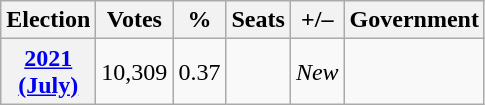<table class="wikitable" style="text-align:right">
<tr>
<th>Election</th>
<th>Votes</th>
<th>%</th>
<th>Seats</th>
<th>+/–</th>
<th>Government</th>
</tr>
<tr>
<th><a href='#'>2021<br>(July)</a></th>
<td>10,309</td>
<td>0.37</td>
<td></td>
<td><em>New</em></td>
<td></td>
</tr>
</table>
